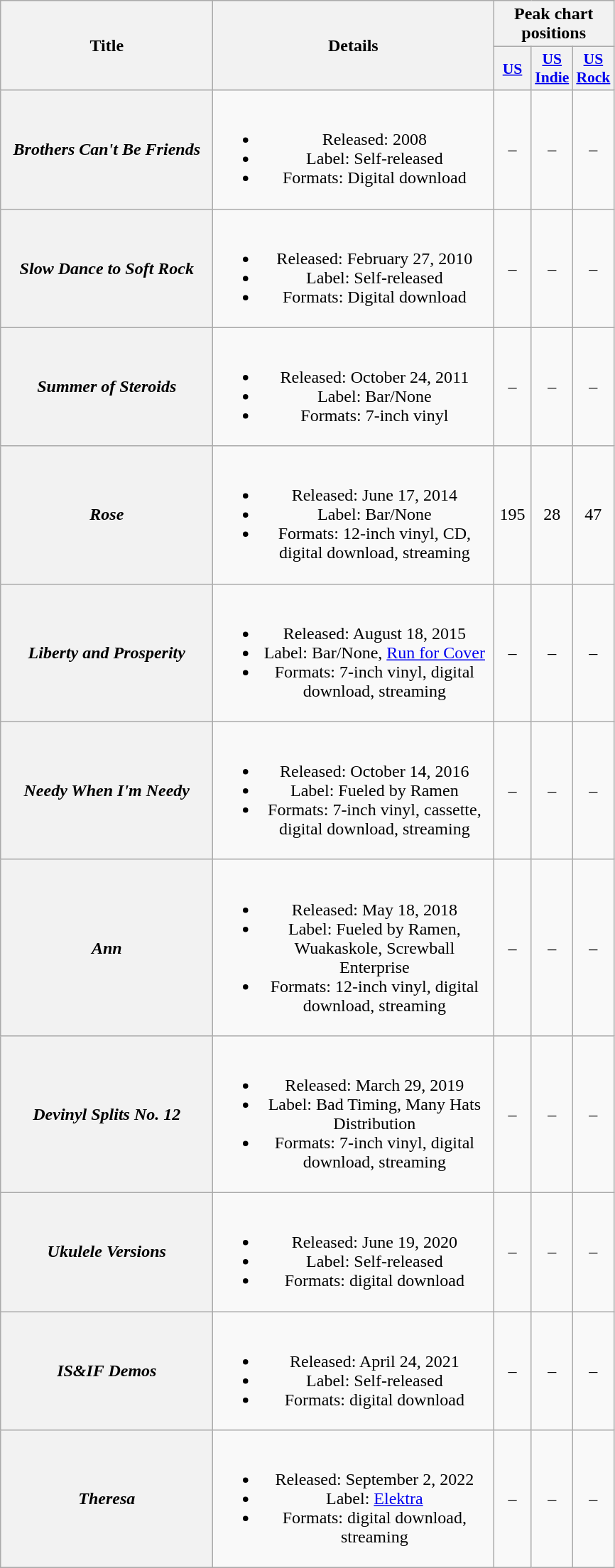<table class="wikitable plainrowheaders" style="text-align:center;" border="1">
<tr>
<th scope="col" rowspan="2" style="width:12em;">Title</th>
<th scope="col" rowspan="2" style="width:16em;">Details</th>
<th scope="col" colspan="3">Peak chart positions</th>
</tr>
<tr>
<th scope="col" style="width:2em;font-size:90%;"><a href='#'>US</a><br></th>
<th scope="col" style="width:2em;font-size:90%;"><a href='#'>US<br>Indie</a><br></th>
<th scope="col" style="width:2em;font-size:90%;"><a href='#'>US<br>Rock</a><br></th>
</tr>
<tr>
<th scope="row"><em>Brothers Can't Be Friends</em></th>
<td><br><ul><li>Released: 2008</li><li>Label: Self-released</li><li>Formats: Digital download</li></ul></td>
<td>–</td>
<td>–</td>
<td>–</td>
</tr>
<tr>
<th scope="row"><em>Slow Dance to Soft Rock</em></th>
<td><br><ul><li>Released: February 27, 2010</li><li>Label: Self-released</li><li>Formats: Digital download</li></ul></td>
<td>–</td>
<td>–</td>
<td>–</td>
</tr>
<tr>
<th scope="row"><em>Summer of Steroids</em></th>
<td><br><ul><li>Released: October 24, 2011</li><li>Label: Bar/None</li><li>Formats: 7-inch vinyl</li></ul></td>
<td>–</td>
<td>–</td>
<td>–</td>
</tr>
<tr>
<th scope="row"><em>Rose</em></th>
<td><br><ul><li>Released: June 17, 2014</li><li>Label: Bar/None</li><li>Formats: 12-inch vinyl, CD, digital download, streaming</li></ul></td>
<td>195</td>
<td>28</td>
<td>47</td>
</tr>
<tr>
<th scope="row"><em>Liberty and Prosperity</em> </th>
<td><br><ul><li>Released: August 18, 2015</li><li>Label: Bar/None, <a href='#'>Run for Cover</a></li><li>Formats: 7-inch vinyl, digital download, streaming</li></ul></td>
<td>–</td>
<td>–</td>
<td>–</td>
</tr>
<tr>
<th scope="row"><em>Needy When I'm Needy</em></th>
<td><br><ul><li>Released: October 14, 2016</li><li>Label: Fueled by Ramen</li><li>Formats: 7-inch vinyl, cassette, digital download, streaming</li></ul></td>
<td>–</td>
<td>–</td>
<td>–</td>
</tr>
<tr>
<th scope="row"><em>Ann</em></th>
<td><br><ul><li>Released: May 18, 2018</li><li>Label: Fueled by Ramen, Wuakaskole, Screwball Enterprise</li><li>Formats: 12-inch vinyl, digital download, streaming</li></ul></td>
<td>–</td>
<td>–</td>
<td>–</td>
</tr>
<tr>
<th scope="row"><em>Devinyl Splits No. 12</em> </th>
<td><br><ul><li>Released: March 29, 2019</li><li>Label: Bad Timing, Many Hats Distribution</li><li>Formats: 7-inch vinyl, digital download, streaming</li></ul></td>
<td>–</td>
<td>–</td>
<td>–</td>
</tr>
<tr>
<th scope="row"><em>Ukulele Versions</em></th>
<td><br><ul><li>Released: June 19, 2020</li><li>Label: Self-released</li><li>Formats: digital download</li></ul></td>
<td>–</td>
<td>–</td>
<td>–</td>
</tr>
<tr>
<th scope="row"><em>IS&IF Demos</em></th>
<td><br><ul><li>Released: April 24, 2021</li><li>Label: Self-released</li><li>Formats: digital download</li></ul></td>
<td>–</td>
<td>–</td>
<td>–</td>
</tr>
<tr>
<th scope="row"><em>Theresa</em></th>
<td><br><ul><li>Released: September 2, 2022</li><li>Label: <a href='#'>Elektra</a></li><li>Formats: digital download, streaming</li></ul></td>
<td>–</td>
<td>–</td>
<td>–</td>
</tr>
</table>
